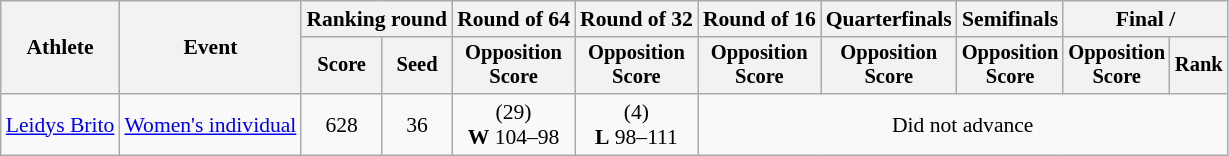<table class="wikitable" style="font-size:90%">
<tr>
<th rowspan="2">Athlete</th>
<th rowspan="2">Event</th>
<th colspan="2">Ranking round</th>
<th>Round of 64</th>
<th>Round of 32</th>
<th>Round of 16</th>
<th>Quarterfinals</th>
<th>Semifinals</th>
<th colspan="2">Final / </th>
</tr>
<tr style="font-size:95%">
<th>Score</th>
<th>Seed</th>
<th>Opposition<br>Score</th>
<th>Opposition<br>Score</th>
<th>Opposition<br>Score</th>
<th>Opposition<br>Score</th>
<th>Opposition<br>Score</th>
<th>Opposition<br>Score</th>
<th>Rank</th>
</tr>
<tr align=center>
<td align=left><a href='#'>Leidys Brito</a></td>
<td align=left><a href='#'>Women's individual</a></td>
<td>628</td>
<td>36</td>
<td> (29)<br><strong>W</strong> 104–98</td>
<td> (4)<br><strong>L</strong> 98–111</td>
<td colspan=5>Did not advance</td>
</tr>
</table>
